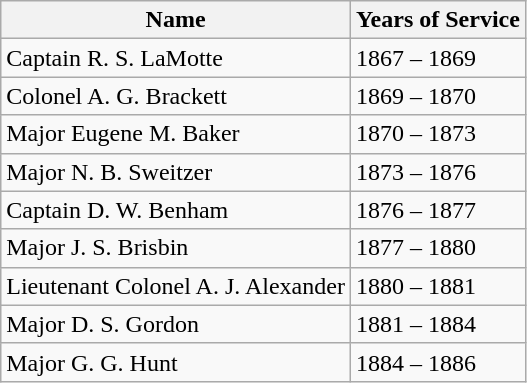<table class="wikitable">
<tr>
<th>Name</th>
<th>Years of Service</th>
</tr>
<tr>
<td>Captain R. S. LaMotte</td>
<td>1867 – 1869</td>
</tr>
<tr>
<td>Colonel A. G. Brackett</td>
<td>1869 – 1870</td>
</tr>
<tr>
<td>Major Eugene M. Baker</td>
<td>1870 – 1873</td>
</tr>
<tr>
<td>Major N. B. Sweitzer</td>
<td>1873 – 1876</td>
</tr>
<tr>
<td>Captain D. W. Benham</td>
<td>1876 – 1877</td>
</tr>
<tr>
<td>Major J. S. Brisbin</td>
<td>1877 – 1880</td>
</tr>
<tr>
<td>Lieutenant Colonel A. J. Alexander</td>
<td>1880 – 1881</td>
</tr>
<tr>
<td>Major D. S. Gordon</td>
<td>1881 – 1884</td>
</tr>
<tr>
<td>Major G. G. Hunt</td>
<td>1884 – 1886</td>
</tr>
</table>
